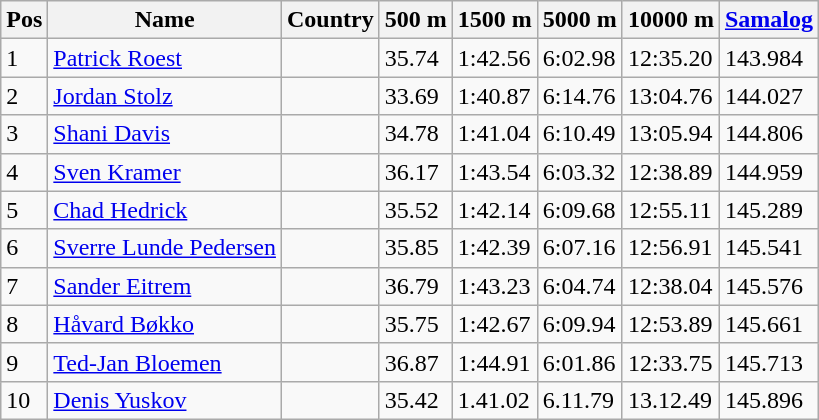<table class="wikitable sortable">
<tr>
<th>Pos</th>
<th>Name</th>
<th>Country</th>
<th>500 m</th>
<th>1500 m</th>
<th>5000 m</th>
<th>10000 m</th>
<th><a href='#'>Samalog</a></th>
</tr>
<tr>
<td>1</td>
<td data-sort-value="Roest, Patrick"><a href='#'>Patrick Roest</a></td>
<td></td>
<td>35.74</td>
<td>1:42.56</td>
<td>6:02.98</td>
<td>12:35.20</td>
<td>143.984</td>
</tr>
<tr>
<td>2</td>
<td data-sort-value="Stolz, Jordan"><a href='#'>Jordan Stolz</a></td>
<td></td>
<td>33.69</td>
<td>1:40.87</td>
<td>6:14.76</td>
<td>13:04.76</td>
<td>144.027</td>
</tr>
<tr>
<td>3</td>
<td data-sort-value="Davis, Shani"><a href='#'>Shani Davis</a></td>
<td></td>
<td>34.78</td>
<td>1:41.04</td>
<td>6:10.49</td>
<td>13:05.94</td>
<td>144.806</td>
</tr>
<tr>
<td>4</td>
<td data-sort-value="Kramer, Sven"><a href='#'>Sven Kramer</a></td>
<td></td>
<td>36.17</td>
<td>1:43.54</td>
<td>6:03.32</td>
<td>12:38.89</td>
<td>144.959</td>
</tr>
<tr>
<td>5</td>
<td data-sort-value="Hedrick, Chad"><a href='#'>Chad Hedrick</a></td>
<td></td>
<td>35.52</td>
<td>1:42.14</td>
<td>6:09.68</td>
<td>12:55.11</td>
<td>145.289</td>
</tr>
<tr>
<td>6</td>
<td data-sort-value="Pedersen, Sverre Lunde"><a href='#'>Sverre Lunde Pedersen</a></td>
<td></td>
<td>35.85</td>
<td>1:42.39</td>
<td>6:07.16</td>
<td>12:56.91</td>
<td>145.541</td>
</tr>
<tr>
<td>7</td>
<td data-sort-value="Eitrem, Sander"><a href='#'>Sander Eitrem</a></td>
<td></td>
<td>36.79</td>
<td>1:43.23</td>
<td>6:04.74</td>
<td>12:38.04</td>
<td>145.576</td>
</tr>
<tr>
<td>8</td>
<td data-sort-value="Bøkko, Håvard"><a href='#'>Håvard Bøkko</a></td>
<td></td>
<td>35.75</td>
<td>1:42.67</td>
<td>6:09.94</td>
<td>12:53.89</td>
<td>145.661</td>
</tr>
<tr>
<td>9</td>
<td data-sort-value="Bloemen, Ted-Jan"><a href='#'>Ted-Jan Bloemen</a></td>
<td></td>
<td>36.87</td>
<td>1:44.91</td>
<td>6:01.86</td>
<td>12:33.75</td>
<td>145.713</td>
</tr>
<tr>
<td>10</td>
<td data-sort-value="Yuskov, Denis"><a href='#'>Denis Yuskov</a></td>
<td></td>
<td>35.42</td>
<td>1.41.02</td>
<td>6.11.79</td>
<td>13.12.49</td>
<td>145.896</td>
</tr>
</table>
